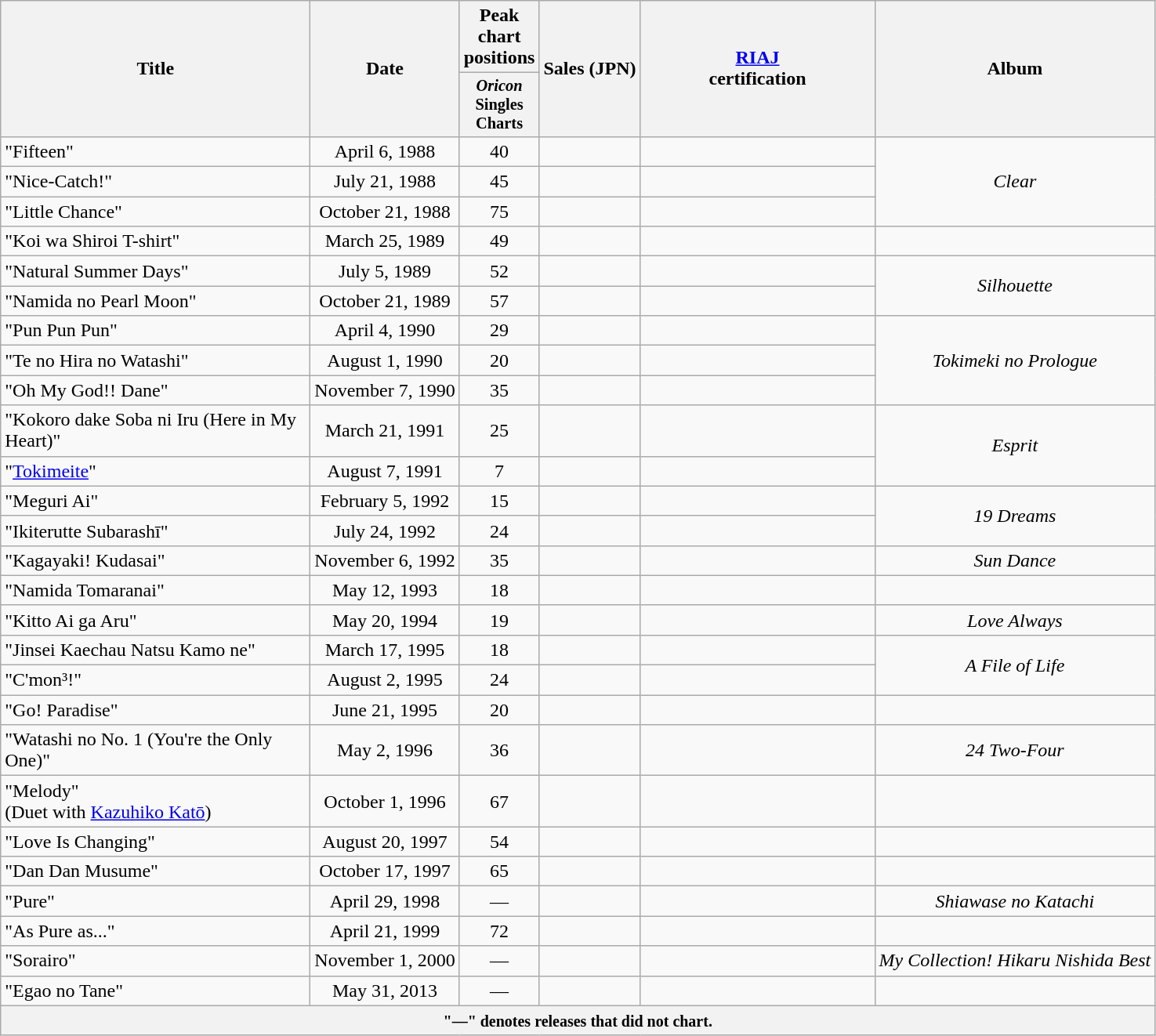<table class="wikitable plainrowheaders" style="text-align:center;">
<tr>
<th scope="col" rowspan="2" style="width:16em;">Title</th>
<th scope="col" rowspan="2">Date</th>
<th scope="col" colspan="1">Peak chart positions</th>
<th scope="col" rowspan="2">Sales (JPN)</th>
<th scope="col" rowspan="2" style="width:12em;"><a href='#'>RIAJ</a><br>certification</th>
<th scope="col" rowspan="2">Album</th>
</tr>
<tr>
<th style="width:3em;font-size:85%"><em>Oricon</em> Singles Charts<br></th>
</tr>
<tr>
<td align="left">"Fifteen"</td>
<td>April 6, 1988</td>
<td>40</td>
<td></td>
<td></td>
<td rowspan="3"><em>Clear</em></td>
</tr>
<tr>
<td align="left">"Nice-Catch!"</td>
<td>July 21, 1988</td>
<td>45</td>
<td></td>
<td></td>
</tr>
<tr>
<td align="left">"Little Chance"</td>
<td>October 21, 1988</td>
<td>75</td>
<td></td>
<td></td>
</tr>
<tr>
<td align="left">"Koi wa Shiroi T-shirt"</td>
<td>March 25, 1989</td>
<td>49</td>
<td></td>
<td></td>
<td></td>
</tr>
<tr>
<td align="left">"Natural Summer Days"</td>
<td>July 5, 1989</td>
<td>52</td>
<td></td>
<td></td>
<td rowspan="2"><em>Silhouette</em></td>
</tr>
<tr>
<td align="left">"Namida no Pearl Moon"</td>
<td>October 21, 1989</td>
<td>57</td>
<td></td>
<td></td>
</tr>
<tr>
<td align="left">"Pun Pun Pun"</td>
<td>April 4, 1990</td>
<td>29</td>
<td></td>
<td></td>
<td rowspan="3"><em>Tokimeki no Prologue</em></td>
</tr>
<tr>
<td align="left">"Te no Hira no Watashi"</td>
<td>August 1, 1990</td>
<td>20</td>
<td></td>
<td></td>
</tr>
<tr>
<td align="left">"Oh My God!! Dane"</td>
<td>November 7, 1990</td>
<td>35</td>
<td></td>
<td></td>
</tr>
<tr>
<td align="left">"Kokoro dake Soba ni Iru (Here in My Heart)"</td>
<td>March 21, 1991</td>
<td>25</td>
<td></td>
<td></td>
<td rowspan="2"><em>Esprit</em></td>
</tr>
<tr>
<td align="left">"<a href='#'>Tokimeite</a>"</td>
<td>August 7, 1991</td>
<td>7</td>
<td></td>
<td></td>
</tr>
<tr>
<td align="left">"Meguri Ai"</td>
<td>February 5, 1992</td>
<td>15</td>
<td></td>
<td></td>
<td rowspan="2"><em>19 Dreams</em></td>
</tr>
<tr>
<td align="left">"Ikiterutte Subarashī"</td>
<td>July 24, 1992</td>
<td>24</td>
<td></td>
<td></td>
</tr>
<tr>
<td align="left">"Kagayaki! Kudasai"</td>
<td>November 6, 1992</td>
<td>35</td>
<td></td>
<td></td>
<td><em>Sun Dance</em></td>
</tr>
<tr>
<td align="left">"Namida Tomaranai"</td>
<td>May 12, 1993</td>
<td>18</td>
<td></td>
<td></td>
<td></td>
</tr>
<tr>
<td align="left">"Kitto Ai ga Aru"</td>
<td>May 20, 1994</td>
<td>19</td>
<td></td>
<td></td>
<td><em>Love Always</em></td>
</tr>
<tr>
<td align="left">"Jinsei Kaechau Natsu Kamo ne"</td>
<td>March 17, 1995</td>
<td>18</td>
<td></td>
<td></td>
<td rowspan="2"><em>A File of Life</em></td>
</tr>
<tr>
<td align="left">"C'mon³!"</td>
<td>August 2, 1995</td>
<td>24</td>
<td></td>
<td></td>
</tr>
<tr>
<td align="left">"Go! Paradise"</td>
<td>June 21, 1995</td>
<td>20</td>
<td></td>
<td></td>
<td></td>
</tr>
<tr>
<td align="left">"Watashi no No. 1 (You're the Only One)"</td>
<td>May 2, 1996</td>
<td>36</td>
<td></td>
<td></td>
<td><em>24 Two-Four</em></td>
</tr>
<tr>
<td align="left">"Melody"<br>(Duet with <a href='#'>Kazuhiko Katō</a>)</td>
<td>October 1, 1996</td>
<td>67</td>
<td></td>
<td></td>
<td></td>
</tr>
<tr>
<td align="left">"Love Is Changing"</td>
<td>August 20, 1997</td>
<td>54</td>
<td></td>
<td></td>
<td></td>
</tr>
<tr>
<td align="left">"Dan Dan Musume"</td>
<td>October 17, 1997</td>
<td>65</td>
<td></td>
<td></td>
<td></td>
</tr>
<tr>
<td align="left">"Pure"</td>
<td>April 29, 1998</td>
<td>—</td>
<td></td>
<td></td>
<td><em>Shiawase no Katachi</em></td>
</tr>
<tr>
<td align="left">"As Pure as..."</td>
<td>April 21, 1999</td>
<td>72</td>
<td></td>
<td></td>
<td></td>
</tr>
<tr>
<td align="left">"Sorairo"</td>
<td>November 1, 2000</td>
<td>—</td>
<td></td>
<td></td>
<td><em>My Collection! Hikaru Nishida Best</em></td>
</tr>
<tr>
<td align="left">"Egao no Tane"</td>
<td>May 31, 2013</td>
<td>—</td>
<td></td>
<td></td>
<td></td>
</tr>
<tr>
<th colspan="6"><small>"—" denotes releases that did not chart.</small></th>
</tr>
</table>
